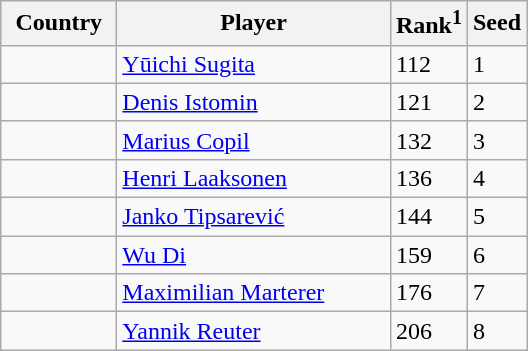<table class="sortable wikitable">
<tr>
<th width="70">Country</th>
<th width="175">Player</th>
<th>Rank<sup>1</sup></th>
<th>Seed</th>
</tr>
<tr>
<td></td>
<td><a href='#'>Yūichi Sugita</a></td>
<td>112</td>
<td>1</td>
</tr>
<tr>
<td></td>
<td><a href='#'>Denis Istomin</a></td>
<td>121</td>
<td>2</td>
</tr>
<tr>
<td></td>
<td><a href='#'>Marius Copil</a></td>
<td>132</td>
<td>3</td>
</tr>
<tr>
<td></td>
<td><a href='#'>Henri Laaksonen</a></td>
<td>136</td>
<td>4</td>
</tr>
<tr>
<td></td>
<td><a href='#'>Janko Tipsarević</a></td>
<td>144</td>
<td>5</td>
</tr>
<tr>
<td></td>
<td><a href='#'>Wu Di</a></td>
<td>159</td>
<td>6</td>
</tr>
<tr>
<td></td>
<td><a href='#'>Maximilian Marterer</a></td>
<td>176</td>
<td>7</td>
</tr>
<tr>
<td></td>
<td><a href='#'>Yannik Reuter</a></td>
<td>206</td>
<td>8</td>
</tr>
</table>
